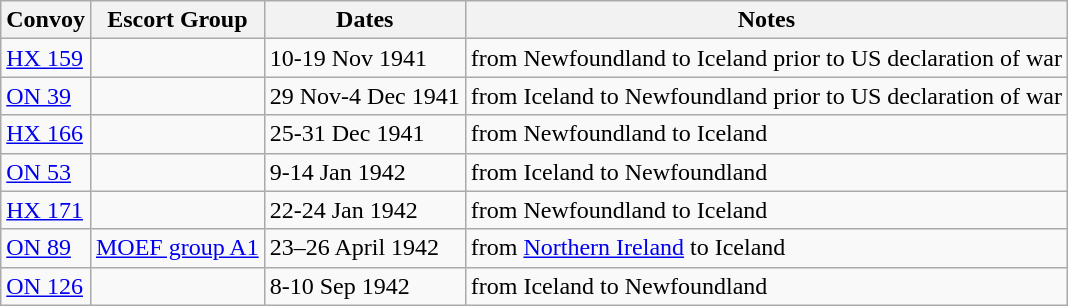<table class="wikitable">
<tr>
<th>Convoy</th>
<th>Escort Group</th>
<th>Dates</th>
<th>Notes</th>
</tr>
<tr>
<td><a href='#'>HX 159</a></td>
<td></td>
<td>10-19 Nov 1941</td>
<td>from Newfoundland to Iceland prior to US declaration of war</td>
</tr>
<tr>
<td><a href='#'>ON 39</a></td>
<td></td>
<td>29 Nov-4 Dec 1941</td>
<td>from Iceland to Newfoundland prior to US declaration of war</td>
</tr>
<tr>
<td><a href='#'>HX 166</a></td>
<td></td>
<td>25-31 Dec 1941</td>
<td>from Newfoundland to Iceland</td>
</tr>
<tr>
<td><a href='#'>ON 53</a></td>
<td></td>
<td>9-14 Jan 1942</td>
<td>from Iceland to Newfoundland</td>
</tr>
<tr>
<td><a href='#'>HX 171</a></td>
<td></td>
<td>22-24 Jan 1942</td>
<td>from Newfoundland to Iceland</td>
</tr>
<tr>
<td><a href='#'>ON 89</a></td>
<td><a href='#'>MOEF group A1</a></td>
<td>23–26 April 1942</td>
<td>from <a href='#'>Northern Ireland</a> to Iceland</td>
</tr>
<tr>
<td><a href='#'>ON 126</a></td>
<td></td>
<td>8-10 Sep 1942</td>
<td>from Iceland to Newfoundland</td>
</tr>
</table>
